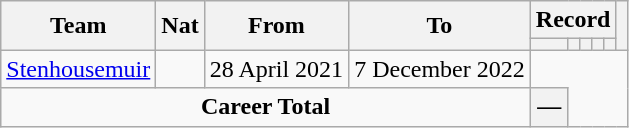<table class="wikitable" style="text-align: center">
<tr>
<th rowspan="2">Team</th>
<th rowspan="2">Nat</th>
<th rowspan="2">From</th>
<th rowspan="2">To</th>
<th colspan="5">Record</th>
<th rowspan=2></th>
</tr>
<tr>
<th></th>
<th></th>
<th></th>
<th></th>
<th></th>
</tr>
<tr>
<td align="left"><a href='#'>Stenhousemuir</a></td>
<td align="center"></td>
<td align="center">28 April 2021</td>
<td align="center">7 December 2022<br></td>
</tr>
<tr>
<td colspan=4><strong>Career Total</strong><br></td>
<th>—</th>
</tr>
</table>
